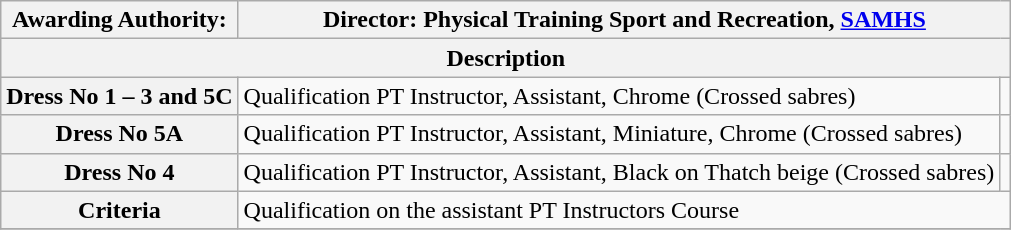<table class=wikitable style="text-align: left;">
<tr>
<th><strong>Awarding Authority</strong>:</th>
<th colspan="2">Director: Physical Training Sport and Recreation, <a href='#'>SAMHS</a></th>
</tr>
<tr>
<th colspan="3">Description</th>
</tr>
<tr>
<th>Dress No 1 – 3 and 5C</th>
<td>Qualification PT Instructor, Assistant, Chrome (Crossed sabres)</td>
<td></td>
</tr>
<tr>
<th>Dress No 5A</th>
<td>Qualification PT Instructor, Assistant, Miniature, Chrome (Crossed sabres)</td>
<td></td>
</tr>
<tr>
<th>Dress No 4</th>
<td>Qualification PT Instructor, Assistant, Black on Thatch beige (Crossed sabres)</td>
<td></td>
</tr>
<tr>
<th>Criteria</th>
<td colspan="2">Qualification on the assistant PT Instructors Course</td>
</tr>
<tr>
</tr>
</table>
